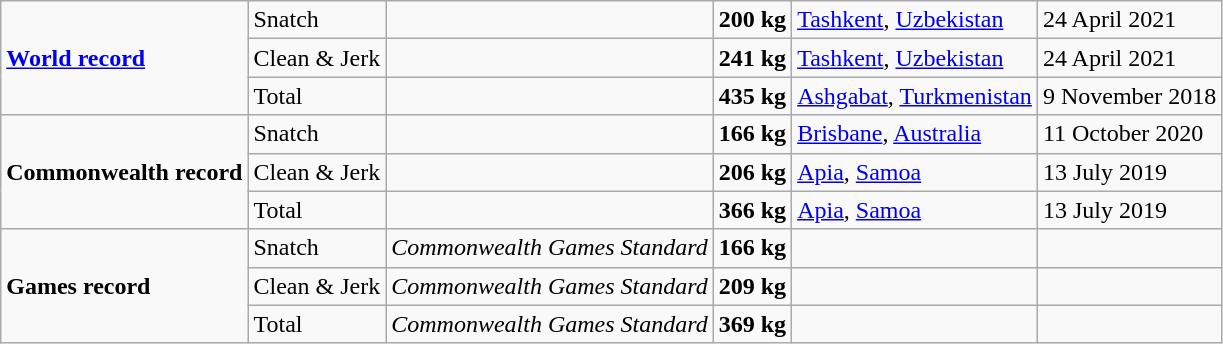<table class="wikitable">
<tr>
<td rowspan=3><strong><a href='#'>World record</a></strong></td>
<td>Snatch</td>
<td></td>
<td><strong>200 kg</strong></td>
<td><a href='#'>Tashkent</a>, <a href='#'>Uzbekistan</a></td>
<td>24 April 2021</td>
</tr>
<tr>
<td>Clean & Jerk</td>
<td></td>
<td><strong>241 kg</strong></td>
<td><a href='#'>Tashkent</a>, <a href='#'>Uzbekistan</a></td>
<td>24 April 2021</td>
</tr>
<tr>
<td>Total</td>
<td></td>
<td><strong>435 kg</strong></td>
<td><a href='#'>Ashgabat</a>, <a href='#'>Turkmenistan</a></td>
<td>9 November 2018</td>
</tr>
<tr>
<td rowspan=3><strong>Commonwealth record</strong></td>
<td>Snatch</td>
<td></td>
<td><strong>166 kg</strong></td>
<td><a href='#'>Brisbane</a>, <a href='#'>Australia</a></td>
<td>11 October 2020</td>
</tr>
<tr>
<td>Clean & Jerk</td>
<td></td>
<td><strong>206 kg</strong></td>
<td><a href='#'>Apia</a>, <a href='#'>Samoa</a></td>
<td>13 July 2019</td>
</tr>
<tr>
<td>Total</td>
<td></td>
<td><strong>366 kg</strong></td>
<td><a href='#'>Apia</a>, <a href='#'>Samoa</a></td>
<td>13 July 2019</td>
</tr>
<tr>
<td rowspan=3><strong>Games record</strong></td>
<td>Snatch</td>
<td><em>Commonwealth Games Standard</em></td>
<td><strong>166 kg</strong></td>
<td></td>
<td></td>
</tr>
<tr>
<td>Clean & Jerk</td>
<td><em>Commonwealth Games Standard</em></td>
<td><strong>209 kg</strong></td>
<td></td>
<td></td>
</tr>
<tr>
<td>Total</td>
<td><em>Commonwealth Games Standard</em></td>
<td><strong>369 kg</strong></td>
<td></td>
<td></td>
</tr>
</table>
